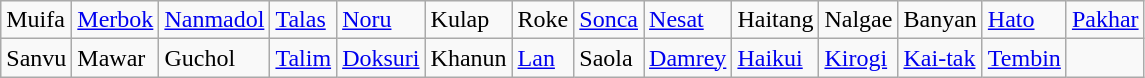<table class="wikitable">
<tr>
<td>Muifa</td>
<td><a href='#'>Merbok</a></td>
<td><a href='#'>Nanmadol</a></td>
<td><a href='#'>Talas</a></td>
<td><a href='#'>Noru</a></td>
<td>Kulap</td>
<td>Roke</td>
<td><a href='#'>Sonca</a></td>
<td><a href='#'>Nesat</a></td>
<td>Haitang</td>
<td>Nalgae</td>
<td>Banyan</td>
<td><a href='#'>Hato</a></td>
<td><a href='#'>Pakhar</a></td>
</tr>
<tr>
<td>Sanvu</td>
<td>Mawar</td>
<td>Guchol</td>
<td><a href='#'>Talim</a></td>
<td><a href='#'>Doksuri</a></td>
<td>Khanun</td>
<td><a href='#'>Lan</a></td>
<td>Saola</td>
<td><a href='#'>Damrey</a></td>
<td><a href='#'>Haikui</a></td>
<td><a href='#'>Kirogi</a></td>
<td><a href='#'>Kai-tak</a></td>
<td><a href='#'>Tembin</a></td>
</tr>
</table>
